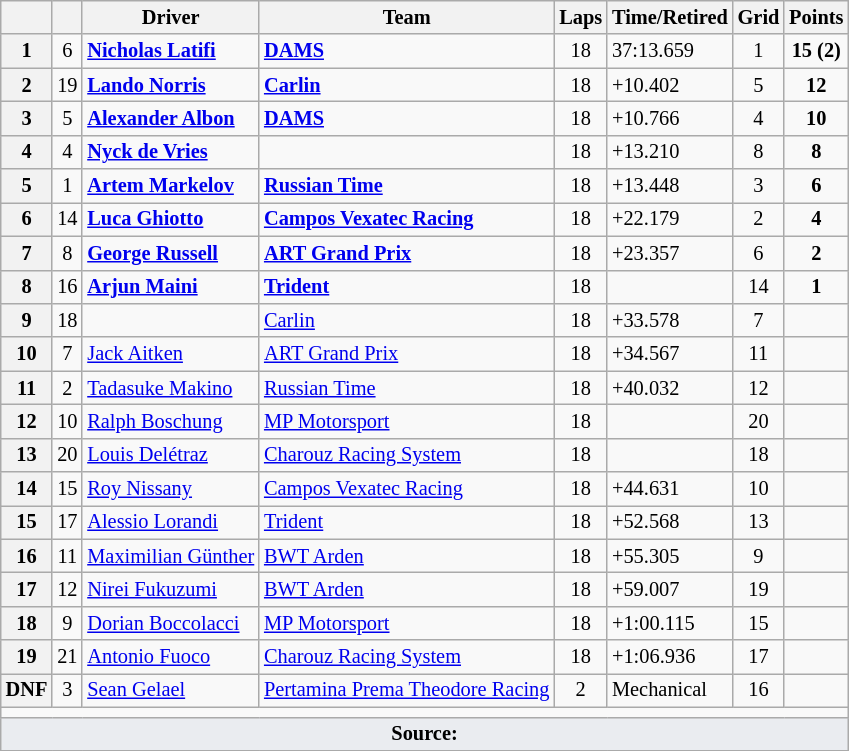<table class="wikitable" style="font-size: 85%;">
<tr>
<th></th>
<th></th>
<th>Driver</th>
<th>Team</th>
<th>Laps</th>
<th>Time/Retired</th>
<th>Grid</th>
<th>Points</th>
</tr>
<tr>
<th>1</th>
<td align="center">6</td>
<td> <strong><a href='#'>Nicholas Latifi</a></strong></td>
<td><strong><a href='#'>DAMS</a></strong></td>
<td align="center">18</td>
<td>37:13.659</td>
<td align="center">1</td>
<td align="center"><strong>15 (2)</strong></td>
</tr>
<tr>
<th>2</th>
<td align="center">19</td>
<td> <strong><a href='#'>Lando Norris</a></strong></td>
<td><strong><a href='#'>Carlin</a></strong></td>
<td align="center">18</td>
<td>+10.402</td>
<td align="center">5</td>
<td align="center"><strong>12</strong></td>
</tr>
<tr>
<th>3</th>
<td align="center">5</td>
<td> <strong><a href='#'>Alexander Albon</a></strong></td>
<td><strong><a href='#'>DAMS</a></strong></td>
<td align="center">18</td>
<td>+10.766</td>
<td align="center">4</td>
<td align="center"><strong>10</strong></td>
</tr>
<tr>
<th>4</th>
<td align="center">4</td>
<td> <strong><a href='#'>Nyck de Vries</a></strong></td>
<td><strong></strong></td>
<td align="center">18</td>
<td>+13.210</td>
<td align="center">8</td>
<td align="center"><strong>8</strong></td>
</tr>
<tr>
<th>5</th>
<td align="center">1</td>
<td> <strong><a href='#'>Artem Markelov</a></strong></td>
<td><strong><a href='#'>Russian Time</a></strong></td>
<td align="center">18</td>
<td>+13.448</td>
<td align="center">3</td>
<td align="center"><strong>6</strong></td>
</tr>
<tr>
<th>6</th>
<td align="center">14</td>
<td> <strong><a href='#'>Luca Ghiotto</a></strong></td>
<td><strong><a href='#'>Campos Vexatec Racing</a></strong></td>
<td align="center">18</td>
<td>+22.179</td>
<td align="center">2</td>
<td align="center"><strong>4</strong></td>
</tr>
<tr>
<th>7</th>
<td align="center">8</td>
<td> <strong><a href='#'>George Russell</a></strong></td>
<td><strong><a href='#'>ART Grand Prix</a></strong></td>
<td align="center">18</td>
<td>+23.357</td>
<td align="center">6</td>
<td align="center"><strong>2</strong></td>
</tr>
<tr>
<th>8</th>
<td align="center">16</td>
<td> <strong><a href='#'>Arjun Maini</a></strong></td>
<td><strong><a href='#'>Trident</a></strong></td>
<td align="center">18</td>
<td></td>
<td align="center">14</td>
<td align="center"><strong>1</strong></td>
</tr>
<tr>
<th>9</th>
<td align="center">18</td>
<td></td>
<td><a href='#'>Carlin</a></td>
<td align="center">18</td>
<td>+33.578</td>
<td align="center">7</td>
<td align="center"></td>
</tr>
<tr>
<th>10</th>
<td align="center">7</td>
<td> <a href='#'>Jack Aitken</a></td>
<td><a href='#'>ART Grand Prix</a></td>
<td align="center">18</td>
<td>+34.567</td>
<td align="center">11</td>
<td align="center"></td>
</tr>
<tr>
<th>11</th>
<td align="center">2</td>
<td> <a href='#'>Tadasuke Makino</a></td>
<td><a href='#'>Russian Time</a></td>
<td align="center">18</td>
<td>+40.032</td>
<td align="center">12</td>
<td align="center"></td>
</tr>
<tr>
<th>12</th>
<td align="center">10</td>
<td> <a href='#'>Ralph Boschung</a></td>
<td><a href='#'>MP Motorsport</a></td>
<td align="center">18</td>
<td></td>
<td align="center">20</td>
<td align="center"></td>
</tr>
<tr>
<th>13</th>
<td align="center">20</td>
<td> <a href='#'>Louis Delétraz</a></td>
<td><a href='#'>Charouz Racing System</a></td>
<td align="center">18</td>
<td></td>
<td align="center">18</td>
<td align="center"></td>
</tr>
<tr>
<th>14</th>
<td align="center">15</td>
<td> <a href='#'>Roy Nissany</a></td>
<td><a href='#'>Campos Vexatec Racing</a></td>
<td align="center">18</td>
<td>+44.631</td>
<td align="center">10</td>
<td align="center"></td>
</tr>
<tr>
<th>15</th>
<td align="center">17</td>
<td> <a href='#'>Alessio Lorandi</a></td>
<td><a href='#'>Trident</a></td>
<td align="center">18</td>
<td>+52.568</td>
<td align="center">13</td>
<td align="center"></td>
</tr>
<tr>
<th>16</th>
<td align="center">11</td>
<td> <a href='#'>Maximilian Günther</a></td>
<td><a href='#'>BWT Arden</a></td>
<td align="center">18</td>
<td>+55.305</td>
<td align="center">9</td>
<td align="center"></td>
</tr>
<tr>
<th>17</th>
<td align="center">12</td>
<td> <a href='#'>Nirei Fukuzumi</a></td>
<td><a href='#'>BWT Arden</a></td>
<td align="center">18</td>
<td>+59.007</td>
<td align="center">19</td>
<td align="center"></td>
</tr>
<tr>
<th>18</th>
<td align="center">9</td>
<td> <a href='#'>Dorian Boccolacci</a></td>
<td><a href='#'>MP Motorsport</a></td>
<td align="center">18</td>
<td>+1:00.115</td>
<td align="center">15</td>
<td align="center"></td>
</tr>
<tr>
<th>19</th>
<td align="center">21</td>
<td> <a href='#'>Antonio Fuoco</a></td>
<td><a href='#'>Charouz Racing System</a></td>
<td align="center">18</td>
<td>+1:06.936</td>
<td align="center">17</td>
<td align="center"></td>
</tr>
<tr>
<th>DNF</th>
<td align="center">3</td>
<td> <a href='#'>Sean Gelael</a></td>
<td><a href='#'>Pertamina Prema Theodore Racing</a></td>
<td align="center">2</td>
<td>Mechanical</td>
<td align="center">16</td>
<td align="center"></td>
</tr>
<tr>
<td colspan="8" align="center"></td>
</tr>
<tr>
<td style="background:#eaecf0; text-align:center;" colspan="8"><strong>Source:</strong></td>
</tr>
<tr>
</tr>
</table>
